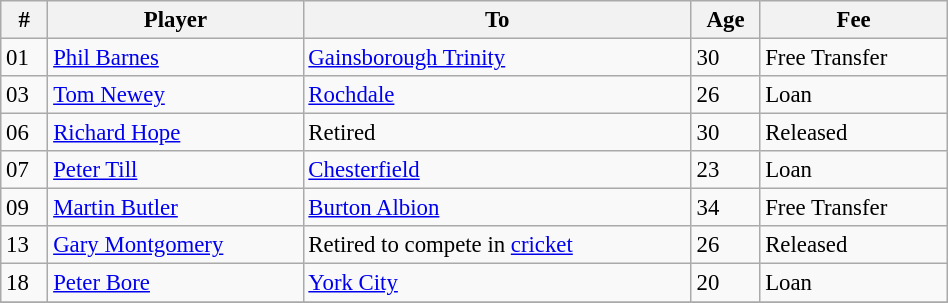<table class="wikitable" style="text-align:center; font-size:95%;width:50%; text-align:left">
<tr>
<th>#</th>
<th>Player</th>
<th>To</th>
<th>Age</th>
<th>Fee</th>
</tr>
<tr --->
<td>01</td>
<td> <a href='#'>Phil Barnes</a></td>
<td><a href='#'>Gainsborough Trinity</a></td>
<td>30</td>
<td>Free Transfer</td>
</tr>
<tr --->
<td>03</td>
<td> <a href='#'>Tom Newey</a></td>
<td><a href='#'>Rochdale</a></td>
<td>26</td>
<td>Loan</td>
</tr>
<tr --->
<td>06</td>
<td> <a href='#'>Richard Hope</a></td>
<td>Retired</td>
<td>30</td>
<td>Released</td>
</tr>
<tr --->
<td>07</td>
<td> <a href='#'>Peter Till</a></td>
<td><a href='#'>Chesterfield</a></td>
<td>23</td>
<td>Loan</td>
</tr>
<tr --->
<td>09</td>
<td> <a href='#'>Martin Butler</a></td>
<td><a href='#'>Burton Albion</a></td>
<td>34</td>
<td>Free Transfer</td>
</tr>
<tr --->
<td>13</td>
<td> <a href='#'>Gary Montgomery</a></td>
<td>Retired to compete in <a href='#'>cricket</a></td>
<td>26</td>
<td>Released</td>
</tr>
<tr --->
<td>18</td>
<td> <a href='#'>Peter Bore</a></td>
<td><a href='#'>York City</a></td>
<td>20</td>
<td>Loan</td>
</tr>
<tr --->
</tr>
</table>
